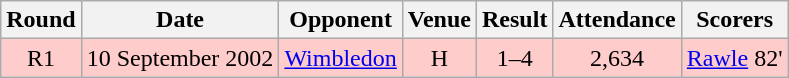<table class="wikitable" style="text-align:center;">
<tr>
<th>Round</th>
<th>Date</th>
<th>Opponent</th>
<th>Venue</th>
<th>Result</th>
<th>Attendance</th>
<th>Scorers</th>
</tr>
<tr style="background: #FFCCCC;">
<td>R1</td>
<td>10 September 2002</td>
<td><a href='#'>Wimbledon</a></td>
<td>H</td>
<td>1–4</td>
<td>2,634</td>
<td><a href='#'>Rawle</a> 82'</td>
</tr>
</table>
